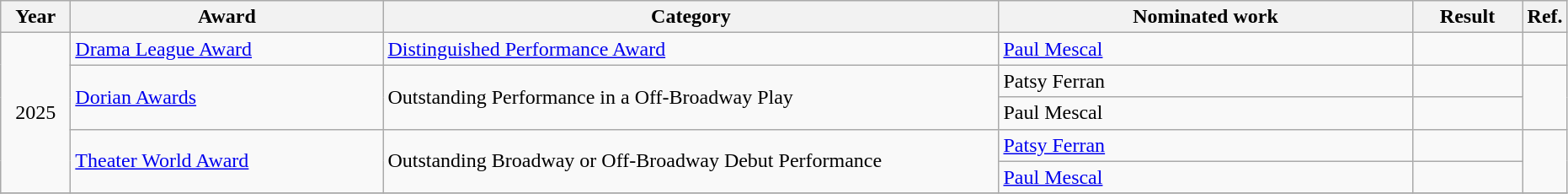<table class=wikitable>
<tr>
<th scope="col" style="width:3em;">Year</th>
<th scope="col" style="width:15em;">Award</th>
<th scope="col" style="width:30em;">Category</th>
<th scope="col" style="width:20em;">Nominated work</th>
<th scope="col" style="width:5em;">Result</th>
<th>Ref.</th>
</tr>
<tr>
<td style="text-align:center;", rowspan=5>2025</td>
<td><a href='#'>Drama League Award</a></td>
<td><a href='#'>Distinguished Performance Award</a></td>
<td><a href='#'>Paul Mescal</a></td>
<td></td>
<td style="text-align:center;"></td>
</tr>
<tr>
<td rowspan=2><a href='#'>Dorian Awards</a></td>
<td rowspan=2>Outstanding Performance in a Off-Broadway Play</td>
<td>Patsy Ferran</td>
<td></td>
<td rowspan=2></td>
</tr>
<tr>
<td>Paul Mescal</td>
<td></td>
</tr>
<tr>
<td rowspan=2><a href='#'>Theater World Award</a></td>
<td rowspan=2>Outstanding Broadway or Off-Broadway Debut Performance</td>
<td><a href='#'>Patsy Ferran</a></td>
<td></td>
<td align=center, rowspan=2></td>
</tr>
<tr>
<td><a href='#'>Paul Mescal</a></td>
<td></td>
</tr>
<tr>
</tr>
</table>
